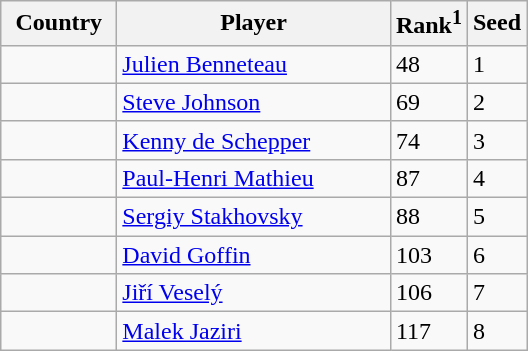<table class="sortable wikitable">
<tr>
<th width="70">Country</th>
<th width="175">Player</th>
<th>Rank<sup>1</sup></th>
<th>Seed</th>
</tr>
<tr>
<td></td>
<td><a href='#'>Julien Benneteau</a></td>
<td>48</td>
<td>1</td>
</tr>
<tr>
<td></td>
<td><a href='#'>Steve Johnson</a></td>
<td>69</td>
<td>2</td>
</tr>
<tr>
<td></td>
<td><a href='#'>Kenny de Schepper</a></td>
<td>74</td>
<td>3</td>
</tr>
<tr>
<td></td>
<td><a href='#'>Paul-Henri Mathieu</a></td>
<td>87</td>
<td>4</td>
</tr>
<tr>
<td></td>
<td><a href='#'>Sergiy Stakhovsky</a></td>
<td>88</td>
<td>5</td>
</tr>
<tr>
<td></td>
<td><a href='#'>David Goffin</a></td>
<td>103</td>
<td>6</td>
</tr>
<tr>
<td></td>
<td><a href='#'>Jiří Veselý</a></td>
<td>106</td>
<td>7</td>
</tr>
<tr>
<td></td>
<td><a href='#'>Malek Jaziri</a></td>
<td>117</td>
<td>8</td>
</tr>
</table>
